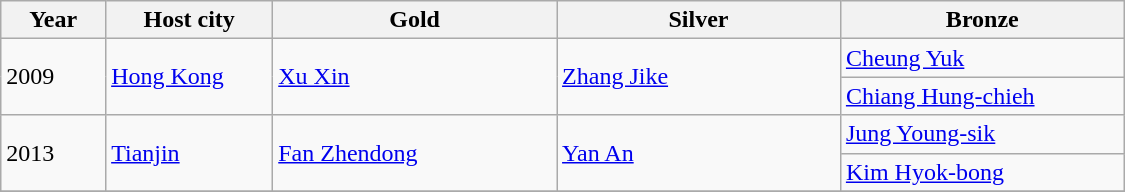<table class="wikitable" style="text-align: left; width: 750px;">
<tr>
<th width="60">Year</th>
<th width="100">Host city</th>
<th width="175">Gold</th>
<th width="175">Silver</th>
<th width="175">Bronze</th>
</tr>
<tr>
<td rowspan=2>2009</td>
<td rowspan=2><a href='#'>Hong Kong</a></td>
<td rowspan=2> <a href='#'>Xu Xin</a></td>
<td rowspan=2> <a href='#'>Zhang Jike</a></td>
<td> <a href='#'>Cheung Yuk</a></td>
</tr>
<tr>
<td> <a href='#'>Chiang Hung-chieh</a></td>
</tr>
<tr>
<td rowspan=2>2013</td>
<td rowspan=2><a href='#'>Tianjin</a></td>
<td rowspan=2> <a href='#'>Fan Zhendong</a></td>
<td rowspan=2> <a href='#'>Yan An</a></td>
<td> <a href='#'>Jung Young-sik</a></td>
</tr>
<tr>
<td> <a href='#'>Kim Hyok-bong</a></td>
</tr>
<tr>
</tr>
</table>
